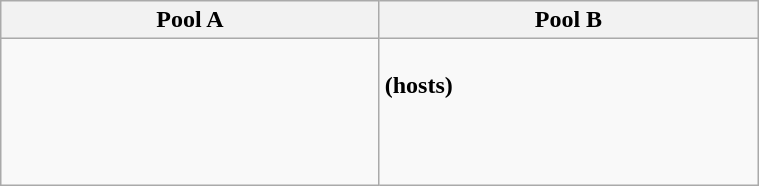<table class="wikitable" style="width:40%;">
<tr>
<th width=20%>Pool A</th>
<th width=20%>Pool B</th>
</tr>
<tr>
<td><br><br>
<br>
<br>
<br></td>
<td><br> <strong>(hosts)</strong><br>
<br>
<br>
<br></td>
</tr>
</table>
